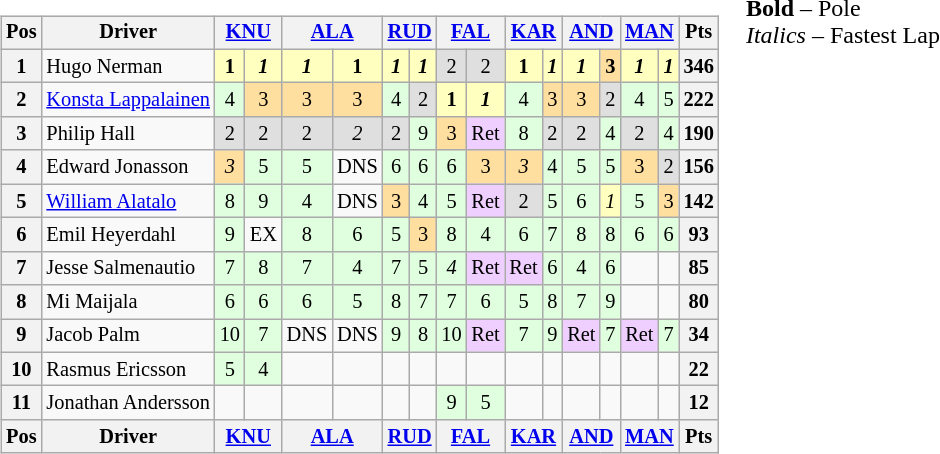<table>
<tr>
<td valign="top"><br><table class="wikitable" style="font-size: 85%; text-align:center">
<tr valign="top">
<th valign="middle">Pos</th>
<th valign="middle">Driver</th>
<th colspan=2><a href='#'>KNU</a></th>
<th colspan=2><a href='#'>ALA</a></th>
<th colspan=2><a href='#'>RUD</a></th>
<th colspan=2><a href='#'>FAL</a></th>
<th colspan=2><a href='#'>KAR</a></th>
<th colspan=2><a href='#'>AND</a></th>
<th colspan=2><a href='#'>MAN</a></th>
<th valign="middle">Pts</th>
</tr>
<tr>
<th>1</th>
<td align=left> Hugo Nerman</td>
<td style="background:#ffffbf;"><strong>1</strong></td>
<td style="background:#ffffbf;"><strong><em>1</em></strong></td>
<td style="background:#ffffbf;"><strong><em>1</em></strong></td>
<td style="background:#ffffbf;"><strong>1</strong></td>
<td style="background:#ffffbf;"><strong><em>1</em></strong></td>
<td style="background:#ffffbf;"><strong><em>1</em></strong></td>
<td style="background:#dfdfdf;">2</td>
<td style="background:#dfdfdf;">2</td>
<td style="background:#ffffbf;"><strong>1</strong></td>
<td style="background:#ffffbf;"><strong><em>1</em></strong></td>
<td style="background:#ffffbf;"><strong><em>1</em></strong></td>
<td style="background:#ffdf9f;"><strong>3</strong></td>
<td style="background:#ffffbf;"><strong><em>1</em></strong></td>
<td style="background:#ffffbf;"><strong><em>1</em></strong></td>
<th>346</th>
</tr>
<tr>
<th>2</th>
<td align=left> <a href='#'>Konsta Lappalainen</a></td>
<td style="background:#dfffdf;">4</td>
<td style="background:#ffdf9f;">3</td>
<td style="background:#ffdf9f;">3</td>
<td style="background:#ffdf9f;">3</td>
<td style="background:#dfffdf;">4</td>
<td style="background:#dfdfdf;">2</td>
<td style="background:#ffffbf;"><strong>1</strong></td>
<td style="background:#ffffbf;"><strong><em>1</em></strong></td>
<td style="background:#dfffdf;">4</td>
<td style="background:#ffdf9f;">3</td>
<td style="background:#ffdf9f;">3</td>
<td style="background:#dfdfdf;">2</td>
<td style="background:#dfffdf;">4</td>
<td style="background:#dfffdf;">5</td>
<th>222</th>
</tr>
<tr>
<th>3</th>
<td align=left> Philip Hall</td>
<td style="background:#dfdfdf;">2</td>
<td style="background:#dfdfdf;">2</td>
<td style="background:#dfdfdf;">2</td>
<td style="background:#dfdfdf;"><em>2</em></td>
<td style="background:#dfdfdf;">2</td>
<td style="background:#dfffdf;">9</td>
<td style="background:#ffdf9f;">3</td>
<td style="background:#efcfff;">Ret</td>
<td style="background:#dfffdf;">8</td>
<td style="background:#dfdfdf;">2</td>
<td style="background:#dfdfdf;">2</td>
<td style="background:#dfffdf;">4</td>
<td style="background:#dfdfdf;">2</td>
<td style="background:#dfffdf;">4</td>
<th>190</th>
</tr>
<tr>
<th>4</th>
<td align=left> Edward Jonasson</td>
<td style="background:#ffdf9f;"><em>3</em></td>
<td style="background:#dfffdf;">5</td>
<td style="background:#dfffdf;">5</td>
<td>DNS</td>
<td style="background:#dfffdf;">6</td>
<td style="background:#dfffdf;">6</td>
<td style="background:#dfffdf;">6</td>
<td style="background:#ffdf9f;">3</td>
<td style="background:#ffdf9f;"><em>3</em></td>
<td style="background:#dfffdf;">4</td>
<td style="background:#dfffdf;">5</td>
<td style="background:#dfffdf;">5</td>
<td style="background:#ffdf9f;">3</td>
<td style="background:#dfdfdf;">2</td>
<th>156</th>
</tr>
<tr>
<th>5</th>
<td align=left> <a href='#'>William Alatalo</a></td>
<td style="background:#dfffdf;">8</td>
<td style="background:#dfffdf;">9</td>
<td style="background:#dfffdf;">4</td>
<td>DNS</td>
<td style="background:#ffdf9f;">3</td>
<td style="background:#dfffdf;">4</td>
<td style="background:#dfffdf;">5</td>
<td style="background:#efcfff;">Ret</td>
<td style="background:#dfdfdf;">2</td>
<td style="background:#dfffdf;">5</td>
<td style="background:#dfffdf;">6</td>
<td style="background:#ffffbf;"><em>1</em></td>
<td style="background:#dfffdf;">5</td>
<td style="background:#ffdf9f;">3</td>
<th>142</th>
</tr>
<tr>
<th>6</th>
<td align=left> Emil Heyerdahl</td>
<td style="background:#dfffdf;">9</td>
<td>EX</td>
<td style="background:#dfffdf;">8</td>
<td style="background:#dfffdf;">6</td>
<td style="background:#dfffdf;">5</td>
<td style="background:#ffdf9f;">3</td>
<td style="background:#dfffdf;">8</td>
<td style="background:#dfffdf;">4</td>
<td style="background:#dfffdf;">6</td>
<td style="background:#dfffdf;">7</td>
<td style="background:#dfffdf;">8</td>
<td style="background:#dfffdf;">8</td>
<td style="background:#dfffdf;">6</td>
<td style="background:#dfffdf;">6</td>
<th>93</th>
</tr>
<tr>
<th>7</th>
<td align=left> Jesse Salmenautio</td>
<td style="background:#dfffdf;">7</td>
<td style="background:#dfffdf;">8</td>
<td style="background:#dfffdf;">7</td>
<td style="background:#dfffdf;">4</td>
<td style="background:#dfffdf;">7</td>
<td style="background:#dfffdf;">5</td>
<td style="background:#dfffdf;"><em>4</em></td>
<td style="background:#efcfff;">Ret</td>
<td style="background:#efcfff;">Ret</td>
<td style="background:#dfffdf;">6</td>
<td style="background:#dfffdf;">4</td>
<td style="background:#dfffdf;">6</td>
<td></td>
<td></td>
<th>85</th>
</tr>
<tr>
<th>8</th>
<td align=left> Mi Maijala</td>
<td style="background:#dfffdf;">6</td>
<td style="background:#dfffdf;">6</td>
<td style="background:#dfffdf;">6</td>
<td style="background:#dfffdf;">5</td>
<td style="background:#dfffdf;">8</td>
<td style="background:#dfffdf;">7</td>
<td style="background:#dfffdf;">7</td>
<td style="background:#dfffdf;">6</td>
<td style="background:#dfffdf;">5</td>
<td style="background:#dfffdf;">8</td>
<td style="background:#dfffdf;">7</td>
<td style="background:#dfffdf;">9</td>
<td></td>
<td></td>
<th>80</th>
</tr>
<tr>
<th>9</th>
<td align=left> Jacob Palm</td>
<td style="background:#dfffdf;">10</td>
<td style="background:#dfffdf;">7</td>
<td>DNS</td>
<td>DNS</td>
<td style="background:#dfffdf;">9</td>
<td style="background:#dfffdf;">8</td>
<td style="background:#dfffdf;">10</td>
<td style="background:#efcfff;">Ret</td>
<td style="background:#dfffdf;">7</td>
<td style="background:#dfffdf;">9</td>
<td style="background:#efcfff;">Ret</td>
<td style="background:#dfffdf;">7</td>
<td style="background:#efcfff;">Ret</td>
<td style="background:#dfffdf;">7</td>
<th>34</th>
</tr>
<tr>
<th>10</th>
<td align=left> Rasmus Ericsson</td>
<td style="background:#dfffdf;">5</td>
<td style="background:#dfffdf;">4</td>
<td></td>
<td></td>
<td></td>
<td></td>
<td></td>
<td></td>
<td></td>
<td></td>
<td></td>
<td></td>
<td></td>
<td></td>
<th>22</th>
</tr>
<tr>
<th>11</th>
<td align=left nowrap> Jonathan Andersson</td>
<td></td>
<td></td>
<td></td>
<td></td>
<td></td>
<td></td>
<td style="background:#dfffdf;">9</td>
<td style="background:#dfffdf;">5</td>
<td></td>
<td></td>
<td></td>
<td></td>
<td></td>
<td></td>
<th>12</th>
</tr>
<tr valign="top">
<th valign="middle">Pos</th>
<th valign="middle">Driver</th>
<th colspan=2><a href='#'>KNU</a></th>
<th colspan=2><a href='#'>ALA</a></th>
<th colspan=2><a href='#'>RUD</a></th>
<th colspan=2><a href='#'>FAL</a></th>
<th colspan=2><a href='#'>KAR</a></th>
<th colspan=2><a href='#'>AND</a></th>
<th colspan=2><a href='#'>MAN</a></th>
<th valign="middle">Pts</th>
</tr>
</table>
</td>
<td valign="top"><br>
<span><strong>Bold</strong> – Pole<br>
<em>Italics</em> – Fastest Lap</span></td>
</tr>
</table>
